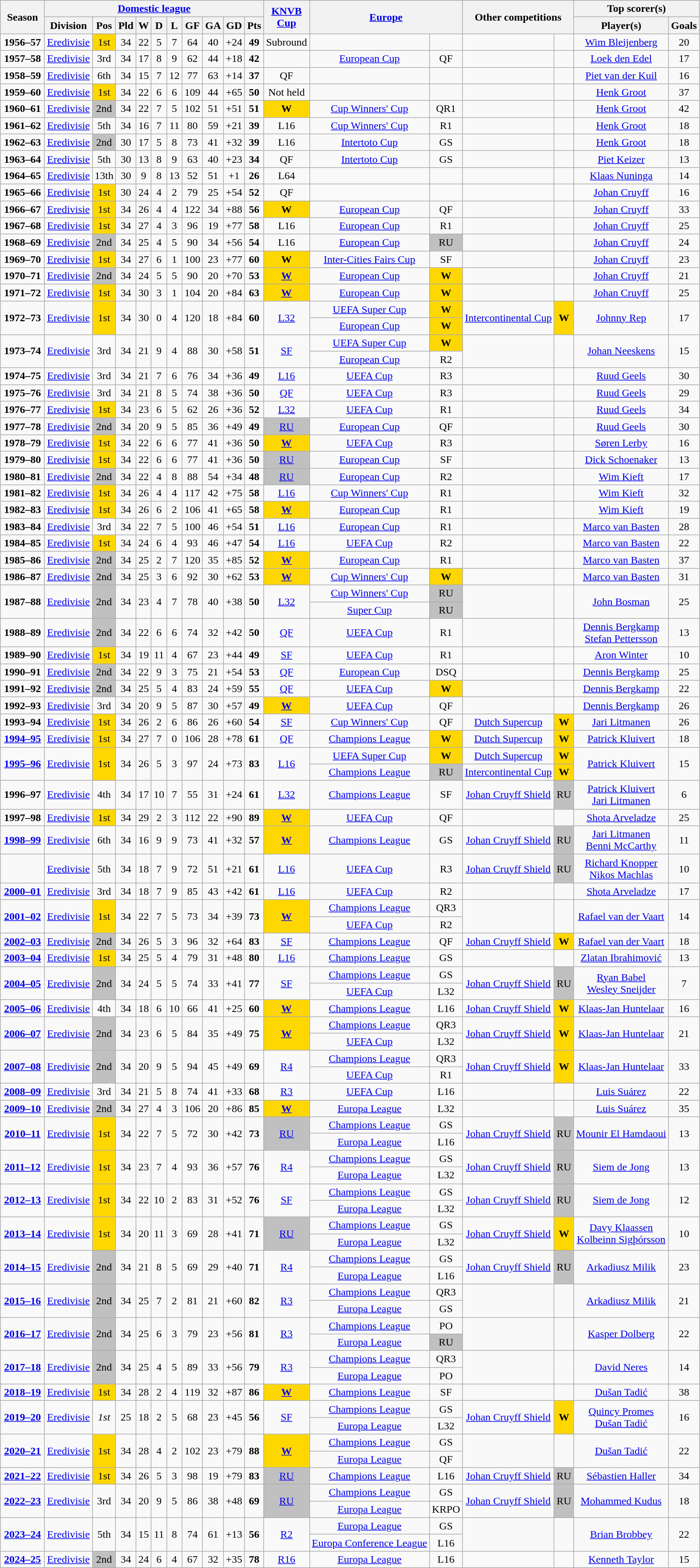<table class="wikitable" style="text-align:center">
<tr>
<th rowspan="2" width="60">Season</th>
<th colspan="10"><a href='#'>Domestic league</a></th>
<th rowspan="2" width="60"align=center><a href='#'>KNVB Cup</a></th>
<th rowspan="2" colspan="2"><a href='#'>Europe</a></th>
<th rowspan="2" colspan="2">Other competitions</th>
<th colspan="2">Top scorer(s)</th>
</tr>
<tr>
<th>Division</th>
<th>Pos</th>
<th>Pld</th>
<th>W</th>
<th>D</th>
<th>L</th>
<th>GF</th>
<th>GA</th>
<th>GD</th>
<th>Pts</th>
<th>Player(s)</th>
<th>Goals</th>
</tr>
<tr>
<td rowspan="1"><strong>1956–57</strong></td>
<td rowspan="1"><a href='#'>Eredivisie</a></td>
<td rowspan="1" bgcolor=gold>1st</td>
<td rowspan="1">34</td>
<td rowspan="1">22</td>
<td rowspan="1">5</td>
<td rowspan="1">7</td>
<td rowspan="1">64</td>
<td rowspan="1">40</td>
<td rowspan="1">+24</td>
<td rowspan="1"><strong>49</strong></td>
<td rowspan="1">Subround</td>
<td rowspan="1"></td>
<td rowspan="1"></td>
<td rowspan="1"></td>
<td rowspan="1"></td>
<td rowspan="1"><a href='#'>Wim Bleijenberg</a></td>
<td rowspan="1">20</td>
</tr>
<tr>
<td rowspan="1"><strong>1957–58</strong></td>
<td rowspan="1"><a href='#'>Eredivisie</a></td>
<td rowspan="1">3rd</td>
<td rowspan="1">34</td>
<td rowspan="1">17</td>
<td rowspan="1">8</td>
<td rowspan="1">9</td>
<td rowspan="1">62</td>
<td rowspan="1">44</td>
<td rowspan="1">+18</td>
<td rowspan="1"><strong>42</strong></td>
<td rowspan="1"></td>
<td rowspan="1"><a href='#'>European Cup</a></td>
<td rowspan="1">QF</td>
<td rowspan="1"></td>
<td rowspan="1"></td>
<td rowspan="1"><a href='#'>Loek den Edel</a></td>
<td rowspan="1">17</td>
</tr>
<tr>
<td rowspan="1"><strong>1958–59</strong></td>
<td rowspan="1"><a href='#'>Eredivisie</a></td>
<td rowspan="1">6th</td>
<td rowspan="1">34</td>
<td rowspan="1">15</td>
<td rowspan="1">7</td>
<td rowspan="1">12</td>
<td rowspan="1">77</td>
<td rowspan="1">63</td>
<td rowspan="1">+14</td>
<td rowspan="1"><strong>37</strong></td>
<td rowspan="1">QF</td>
<td rowspan="1"></td>
<td rowspan="1"></td>
<td rowspan="1"></td>
<td rowspan="1"></td>
<td rowspan="1"><a href='#'>Piet van der Kuil</a></td>
<td rowspan="1">16</td>
</tr>
<tr>
<td rowspan="1"><strong>1959–60</strong></td>
<td rowspan="1"><a href='#'>Eredivisie</a></td>
<td rowspan="1"  bgcolor=gold>1st</td>
<td rowspan="1">34</td>
<td rowspan="1">22</td>
<td rowspan="1">6</td>
<td rowspan="1">6</td>
<td rowspan="1">109</td>
<td rowspan="1">44</td>
<td rowspan="1">+65</td>
<td rowspan="1"><strong>50</strong></td>
<td rowspan="1">Not held</td>
<td rowspan="1"></td>
<td rowspan="1"></td>
<td rowspan="1"></td>
<td rowspan="1"></td>
<td rowspan="1"><a href='#'>Henk Groot</a></td>
<td rowspan="1">37</td>
</tr>
<tr>
<td rowspan="1"><strong>1960–61</strong></td>
<td rowspan="1"><a href='#'>Eredivisie</a></td>
<td rowspan="1" bgcolor=silver>2nd</td>
<td rowspan="1">34</td>
<td rowspan="1">22</td>
<td rowspan="1">7</td>
<td rowspan="1">5</td>
<td rowspan="1">102</td>
<td rowspan="1">51</td>
<td rowspan="1">+51</td>
<td rowspan="1"><strong>51</strong></td>
<td rowspan="1" bgcolor=gold><span><strong>W</strong></span></td>
<td rowspan="1"><a href='#'>Cup Winners' Cup</a></td>
<td rowspan="1">QR1</td>
<td rowspan="1"></td>
<td rowspan="1"></td>
<td rowspan="1"><a href='#'>Henk Groot</a></td>
<td rowspan="1">42</td>
</tr>
<tr>
<td rowspan="1"><strong>1961–62</strong></td>
<td rowspan="1"><a href='#'>Eredivisie</a></td>
<td rowspan="1">5th</td>
<td rowspan="1">34</td>
<td rowspan="1">16</td>
<td rowspan="1">7</td>
<td rowspan="1">11</td>
<td rowspan="1">80</td>
<td rowspan="1">59</td>
<td rowspan="1">+21</td>
<td rowspan="1"><strong>39</strong></td>
<td rowspan="1">L16</td>
<td rowspan="1"><a href='#'>Cup Winners' Cup</a></td>
<td rowspan="1">R1</td>
<td rowspan="1"></td>
<td rowspan="1"></td>
<td rowspan="1"><a href='#'>Henk Groot</a></td>
<td rowspan="1">18</td>
</tr>
<tr>
<td rowspan="1"><strong>1962–63</strong></td>
<td rowspan="1"><a href='#'>Eredivisie</a></td>
<td rowspan="1" bgcolor=silver>2nd</td>
<td rowspan="1">30</td>
<td rowspan="1">17</td>
<td rowspan="1">5</td>
<td rowspan="1">8</td>
<td rowspan="1">73</td>
<td rowspan="1">41</td>
<td rowspan="1">+32</td>
<td rowspan="1"><strong>39</strong></td>
<td rowspan="1">L16</td>
<td rowspan="1"><a href='#'>Intertoto Cup</a></td>
<td rowspan="1">GS</td>
<td rowspan="1"></td>
<td rowspan="1"></td>
<td rowspan="1"><a href='#'>Henk Groot</a></td>
<td rowspan="1">18</td>
</tr>
<tr>
<td rowspan="1"><strong>1963–64</strong></td>
<td rowspan="1"><a href='#'>Eredivisie</a></td>
<td rowspan="1">5th</td>
<td rowspan="1">30</td>
<td rowspan="1">13</td>
<td rowspan="1">8</td>
<td rowspan="1">9</td>
<td rowspan="1">63</td>
<td rowspan="1">40</td>
<td rowspan="1">+23</td>
<td rowspan="1"><strong>34</strong></td>
<td rowspan="1">QF</td>
<td rowspan="1"><a href='#'>Intertoto Cup</a></td>
<td rowspan="1">GS</td>
<td rowspan="1"></td>
<td rowspan="1"></td>
<td rowspan="1"><a href='#'>Piet Keizer</a></td>
<td rowspan="1">13</td>
</tr>
<tr>
<td rowspan="1"><strong>1964–65</strong></td>
<td rowspan="1"><a href='#'>Eredivisie</a></td>
<td rowspan="1">13th</td>
<td rowspan="1">30</td>
<td rowspan="1">9</td>
<td rowspan="1">8</td>
<td rowspan="1">13</td>
<td rowspan="1">52</td>
<td rowspan="1">51</td>
<td rowspan="1">+1</td>
<td rowspan="1"><strong>26</strong></td>
<td rowspan="1">L64</td>
<td rowspan="1"></td>
<td rowspan="1"></td>
<td rowspan="1"></td>
<td rowspan="1"></td>
<td rowspan="1"><a href='#'>Klaas Nuninga</a></td>
<td rowspan="1">14</td>
</tr>
<tr>
<td rowspan="1"><strong>1965–66</strong></td>
<td rowspan="1"><a href='#'>Eredivisie</a></td>
<td rowspan="1" bgcolor=gold>1st</td>
<td rowspan="1">30</td>
<td rowspan="1">24</td>
<td rowspan="1">4</td>
<td rowspan="1">2</td>
<td rowspan="1">79</td>
<td rowspan="1">25</td>
<td rowspan="1">+54</td>
<td rowspan="1"><strong>52</strong></td>
<td rowspan="1">QF</td>
<td rowspan="1"></td>
<td rowspan="1"></td>
<td rowspan="1"></td>
<td rowspan="1"></td>
<td rowspan="1"><a href='#'>Johan Cruyff</a></td>
<td rowspan="1">16</td>
</tr>
<tr>
<td rowspan="1"><strong>1966–67</strong></td>
<td rowspan="1"><a href='#'>Eredivisie</a></td>
<td rowspan="1" bgcolor=gold>1st</td>
<td rowspan="1">34</td>
<td rowspan="1">26</td>
<td rowspan="1">4</td>
<td rowspan="1">4</td>
<td rowspan="1">122</td>
<td rowspan="1">34</td>
<td rowspan="1">+88</td>
<td rowspan="1"><strong>56</strong></td>
<td rowspan="1" bgcolor=gold><span><strong>W</strong></span></td>
<td rowspan="1"><a href='#'>European Cup</a></td>
<td rowspan="1">QF</td>
<td rowspan="1"></td>
<td rowspan="1"></td>
<td rowspan="1"><a href='#'>Johan Cruyff</a></td>
<td rowspan="1">33</td>
</tr>
<tr>
<td rowspan="1"><strong>1967–68</strong></td>
<td rowspan="1"><a href='#'>Eredivisie</a></td>
<td rowspan="1" bgcolor=gold>1st</td>
<td rowspan="1">34</td>
<td rowspan="1">27</td>
<td rowspan="1">4</td>
<td rowspan="1">3</td>
<td rowspan="1">96</td>
<td rowspan="1">19</td>
<td rowspan="1">+77</td>
<td rowspan="1"><strong>58</strong></td>
<td rowspan="1">L16</td>
<td rowspan="1"><a href='#'>European Cup</a></td>
<td rowspan="1">R1</td>
<td rowspan="1"></td>
<td rowspan="1"></td>
<td rowspan="1"><a href='#'>Johan Cruyff</a></td>
<td rowspan="1">25</td>
</tr>
<tr>
<td rowspan="1"><strong>1968–69</strong></td>
<td rowspan="1"><a href='#'>Eredivisie</a></td>
<td rowspan="1" bgcolor=silver>2nd</td>
<td rowspan="1">34</td>
<td rowspan="1">25</td>
<td rowspan="1">4</td>
<td rowspan="1">5</td>
<td rowspan="1">90</td>
<td rowspan="1">34</td>
<td rowspan="1">+56</td>
<td rowspan="1"><strong>54</strong></td>
<td rowspan="1">L16</td>
<td rowspan="1"><a href='#'>European Cup</a></td>
<td rowspan="1" bgcolor=silver>RU</td>
<td rowspan="1"></td>
<td rowspan="1"></td>
<td rowspan="1"><a href='#'>Johan Cruyff</a></td>
<td rowspan="1">24</td>
</tr>
<tr>
<td rowspan="1"><strong>1969–70</strong></td>
<td rowspan="1"><a href='#'>Eredivisie</a></td>
<td rowspan="1" bgcolor=gold>1st</td>
<td rowspan="1">34</td>
<td rowspan="1">27</td>
<td rowspan="1">6</td>
<td rowspan="1">1</td>
<td rowspan="1">100</td>
<td rowspan="1">23</td>
<td rowspan="1">+77</td>
<td rowspan="1"><strong>60</strong></td>
<td rowspan="1" bgcolor=gold><span><strong>W</strong></span></td>
<td rowspan="1"><a href='#'>Inter-Cities Fairs Cup</a></td>
<td rowspan="1">SF</td>
<td rowspan="1"></td>
<td rowspan="1"></td>
<td rowspan="1"><a href='#'>Johan Cruyff</a></td>
<td rowspan="1">23</td>
</tr>
<tr>
<td rowspan="1"><strong>1970–71</strong></td>
<td rowspan="1"><a href='#'>Eredivisie</a></td>
<td rowspan="1" bgcolor=silver>2nd</td>
<td rowspan="1">34</td>
<td rowspan="1">24</td>
<td rowspan="1">5</td>
<td rowspan="1">5</td>
<td rowspan="1">90</td>
<td rowspan="1">20</td>
<td rowspan="1">+70</td>
<td rowspan="1"><strong>53</strong></td>
<td rowspan="1" bgcolor=gold><a href='#'><span><strong>W</strong></span></a></td>
<td rowspan="1"><a href='#'>European Cup</a></td>
<td rowspan="1" bgcolor=gold><span><strong>W</strong></span></td>
<td rowspan="1"></td>
<td rowspan="1"></td>
<td rowspan="1"><a href='#'>Johan Cruyff</a></td>
<td rowspan="1">21</td>
</tr>
<tr>
<td rowspan="1"><strong>1971–72</strong></td>
<td rowspan="1"><a href='#'>Eredivisie</a></td>
<td rowspan="1" bgcolor=gold>1st</td>
<td rowspan="1">34</td>
<td rowspan="1">30</td>
<td rowspan="1">3</td>
<td rowspan="1">1</td>
<td rowspan="1">104</td>
<td rowspan="1">20</td>
<td rowspan="1">+84</td>
<td rowspan="1"><strong>63</strong></td>
<td rowspan="1" bgcolor=gold><a href='#'><span><strong>W</strong></span></a></td>
<td rowspan="1"><a href='#'>European Cup</a></td>
<td rowspan="1" bgcolor=gold><span><strong>W</strong></span></td>
<td rowspan="1"></td>
<td rowspan="1"></td>
<td rowspan="1"><a href='#'>Johan Cruyff</a></td>
<td rowspan="1">25</td>
</tr>
<tr>
<td rowspan="2"><strong>1972–73</strong></td>
<td rowspan="2"><a href='#'>Eredivisie</a></td>
<td rowspan="2" bgcolor=gold>1st</td>
<td rowspan="2">34</td>
<td rowspan="2">30</td>
<td rowspan="2">0</td>
<td rowspan="2">4</td>
<td rowspan="2">120</td>
<td rowspan="2">18</td>
<td rowspan="2">+84</td>
<td rowspan="2"><strong>60</strong></td>
<td rowspan="2"><a href='#'>L32</a></td>
<td><a href='#'>UEFA Super Cup</a></td>
<td bgcolor=gold><span><strong>W</strong></span></td>
<td rowspan="2"><a href='#'>Intercontinental Cup</a></td>
<td rowspan="2" bgcolor=gold><span><strong>W</strong></span></td>
<td rowspan="2"><a href='#'>Johnny Rep</a></td>
<td rowspan="2">17</td>
</tr>
<tr>
<td><a href='#'>European Cup</a></td>
<td bgcolor=gold><span><strong>W</strong></span></td>
</tr>
<tr>
<td rowspan="2"><strong>1973–74</strong></td>
<td rowspan="2"><a href='#'>Eredivisie</a></td>
<td rowspan="2">3rd</td>
<td rowspan="2">34</td>
<td rowspan="2">21</td>
<td rowspan="2">9</td>
<td rowspan="2">4</td>
<td rowspan="2">88</td>
<td rowspan="2">30</td>
<td rowspan="2">+58</td>
<td rowspan="2"><strong>51</strong></td>
<td rowspan="2"><a href='#'>SF</a></td>
<td><a href='#'>UEFA Super Cup</a></td>
<td bgcolor=gold><span><strong>W</strong></span></td>
<td rowspan="2"></td>
<td rowspan="2"></td>
<td rowspan="2"><a href='#'>Johan Neeskens</a></td>
<td rowspan="2">15</td>
</tr>
<tr>
<td><a href='#'>European Cup</a></td>
<td>R2</td>
</tr>
<tr>
<td rowspan="1"><strong>1974–75</strong></td>
<td rowspan="1"><a href='#'>Eredivisie</a></td>
<td rowspan="1">3rd</td>
<td rowspan="1">34</td>
<td rowspan="1">21</td>
<td rowspan="1">7</td>
<td rowspan="1">6</td>
<td rowspan="1">76</td>
<td rowspan="1">34</td>
<td rowspan="1">+36</td>
<td rowspan="1"><strong>49</strong></td>
<td rowspan="1"><a href='#'>L16</a></td>
<td rowspan="1"><a href='#'>UEFA Cup</a></td>
<td rowspan="1">R3</td>
<td rowspan="1"></td>
<td rowspan="1"></td>
<td rowspan="1"><a href='#'>Ruud Geels</a></td>
<td rowspan="1">30</td>
</tr>
<tr>
<td rowspan="1"><strong>1975–76</strong></td>
<td rowspan="1"><a href='#'>Eredivisie</a></td>
<td rowspan="1">3rd</td>
<td rowspan="1">34</td>
<td rowspan="1">21</td>
<td rowspan="1">8</td>
<td rowspan="1">5</td>
<td rowspan="1">74</td>
<td rowspan="1">38</td>
<td rowspan="1">+36</td>
<td rowspan="1"><strong>50</strong></td>
<td rowspan="1"><a href='#'>QF</a></td>
<td rowspan="1"><a href='#'>UEFA Cup</a></td>
<td rowspan="1">R3</td>
<td rowspan="1"></td>
<td rowspan="1"></td>
<td rowspan="1"><a href='#'>Ruud Geels</a></td>
<td rowspan="1">29</td>
</tr>
<tr>
<td rowspan="1"><strong>1976–77</strong></td>
<td rowspan="1"><a href='#'>Eredivisie</a></td>
<td rowspan="1" bgcolor=gold>1st</td>
<td rowspan="1">34</td>
<td rowspan="1">23</td>
<td rowspan="1">6</td>
<td rowspan="1">5</td>
<td rowspan="1">62</td>
<td rowspan="1">26</td>
<td rowspan="1">+36</td>
<td rowspan="1"><strong>52</strong></td>
<td rowspan="1"><a href='#'>L32</a></td>
<td rowspan="1"><a href='#'>UEFA Cup</a></td>
<td rowspan="1">R1</td>
<td rowspan="1"></td>
<td rowspan="1"></td>
<td rowspan="1"><a href='#'>Ruud Geels</a></td>
<td rowspan="1">34</td>
</tr>
<tr>
<td rowspan="1"><strong>1977–78</strong></td>
<td rowspan="1"><a href='#'>Eredivisie</a></td>
<td rowspan="1" bgcolor=silver>2nd</td>
<td rowspan="1">34</td>
<td rowspan="1">20</td>
<td rowspan="1">9</td>
<td rowspan="1">5</td>
<td rowspan="1">85</td>
<td rowspan="1">36</td>
<td rowspan="1">+49</td>
<td rowspan="1"><strong>49</strong></td>
<td rowspan="1" bgcolor=silver><a href='#'>RU</a></td>
<td rowspan="1"><a href='#'>European Cup</a></td>
<td rowspan="1">QF</td>
<td rowspan="1"></td>
<td rowspan="1"></td>
<td rowspan="1"><a href='#'>Ruud Geels</a></td>
<td rowspan="1">30</td>
</tr>
<tr>
<td rowspan="1"><strong>1978–79</strong></td>
<td rowspan="1"><a href='#'>Eredivisie</a></td>
<td rowspan="1" bgcolor=gold>1st</td>
<td rowspan="1">34</td>
<td rowspan="1">22</td>
<td rowspan="1">6</td>
<td rowspan="1">6</td>
<td rowspan="1">77</td>
<td rowspan="1">41</td>
<td rowspan="1">+36</td>
<td rowspan="1"><strong>50</strong></td>
<td rowspan="1" bgcolor=gold><a href='#'><span><strong>W</strong></span></a></td>
<td rowspan="1"><a href='#'>UEFA Cup</a></td>
<td rowspan="1">R3</td>
<td rowspan="1"></td>
<td rowspan="1"></td>
<td rowspan="1"> <a href='#'>Søren Lerby</a></td>
<td rowspan="1">16</td>
</tr>
<tr>
<td rowspan="1"><strong>1979–80</strong></td>
<td rowspan="1"><a href='#'>Eredivisie</a></td>
<td rowspan="1" bgcolor=gold>1st</td>
<td rowspan="1">34</td>
<td rowspan="1">22</td>
<td rowspan="1">6</td>
<td rowspan="1">6</td>
<td rowspan="1">77</td>
<td rowspan="1">41</td>
<td rowspan="1">+36</td>
<td rowspan="1"><strong>50</strong></td>
<td rowspan="1" bgcolor=silver><a href='#'>RU</a></td>
<td rowspan="1"><a href='#'>European Cup</a></td>
<td rowspan="1">SF</td>
<td rowspan="1"></td>
<td rowspan="1"></td>
<td rowspan="1"><a href='#'>Dick Schoenaker</a></td>
<td rowspan="1">13</td>
</tr>
<tr>
<td rowspan="1"><strong>1980–81</strong></td>
<td rowspan="1"><a href='#'>Eredivisie</a></td>
<td rowspan="1" bgcolor=silver>2nd</td>
<td rowspan="1">34</td>
<td rowspan="1">22</td>
<td rowspan="1">4</td>
<td rowspan="1">8</td>
<td rowspan="1">88</td>
<td rowspan="1">54</td>
<td rowspan="1">+34</td>
<td rowspan="1"><strong>48</strong></td>
<td rowspan="1" bgcolor=silver><a href='#'>RU</a></td>
<td rowspan="1"><a href='#'>European Cup</a></td>
<td rowspan="1">R2</td>
<td rowspan="1"></td>
<td rowspan="1"></td>
<td rowspan="1"><a href='#'>Wim Kieft</a></td>
<td rowspan="1">17</td>
</tr>
<tr>
<td rowspan="1"><strong>1981–82</strong></td>
<td rowspan="1"><a href='#'>Eredivisie</a></td>
<td rowspan="1" bgcolor=gold>1st</td>
<td rowspan="1">34</td>
<td rowspan="1">26</td>
<td rowspan="1">4</td>
<td rowspan="1">4</td>
<td rowspan="1">117</td>
<td rowspan="1">42</td>
<td rowspan="1">+75</td>
<td rowspan="1"><strong>58</strong></td>
<td rowspan="1"><a href='#'>L16</a></td>
<td rowspan="1"><a href='#'>Cup Winners' Cup</a></td>
<td rowspan="1">R1</td>
<td rowspan="1"></td>
<td rowspan="1"></td>
<td rowspan="1"><a href='#'>Wim Kieft</a></td>
<td rowspan="1">32</td>
</tr>
<tr>
<td rowspan="1"><strong>1982–83</strong></td>
<td rowspan="1"><a href='#'>Eredivisie</a></td>
<td rowspan="1" bgcolor=gold>1st</td>
<td rowspan="1">34</td>
<td rowspan="1">26</td>
<td rowspan="1">6</td>
<td rowspan="1">2</td>
<td rowspan="1">106</td>
<td rowspan="1">41</td>
<td rowspan="1">+65</td>
<td rowspan="1"><strong>58</strong></td>
<td rowspan="1" bgcolor=gold><a href='#'><span><strong>W</strong></span></a></td>
<td rowspan="1"><a href='#'>European Cup</a></td>
<td rowspan="1">R1</td>
<td rowspan="1"></td>
<td rowspan="1"></td>
<td rowspan="1"><a href='#'>Wim Kieft</a></td>
<td rowspan="1">19</td>
</tr>
<tr>
<td rowspan="1"><strong>1983–84</strong></td>
<td rowspan="1"><a href='#'>Eredivisie</a></td>
<td rowspan="1">3rd</td>
<td rowspan="1">34</td>
<td rowspan="1">22</td>
<td rowspan="1">7</td>
<td rowspan="1">5</td>
<td rowspan="1">100</td>
<td rowspan="1">46</td>
<td rowspan="1">+54</td>
<td rowspan="1"><strong>51</strong></td>
<td rowspan="1"><a href='#'>L16</a></td>
<td rowspan="1"><a href='#'>European Cup</a></td>
<td rowspan="1">R1</td>
<td rowspan="1"></td>
<td rowspan="1"></td>
<td rowspan="1"><a href='#'>Marco van Basten</a></td>
<td rowspan="1">28</td>
</tr>
<tr>
<td rowspan="1"><strong>1984–85</strong></td>
<td rowspan="1"><a href='#'>Eredivisie</a></td>
<td rowspan="1" bgcolor=gold>1st</td>
<td rowspan="1">34</td>
<td rowspan="1">24</td>
<td rowspan="1">6</td>
<td rowspan="1">4</td>
<td rowspan="1">93</td>
<td rowspan="1">46</td>
<td rowspan="1">+47</td>
<td rowspan="1"><strong>54</strong></td>
<td rowspan="1"><a href='#'>L16</a></td>
<td rowspan="1"><a href='#'>UEFA Cup</a></td>
<td rowspan="1">R2</td>
<td rowspan="1"></td>
<td rowspan="1"></td>
<td rowspan="1"><a href='#'>Marco van Basten</a></td>
<td rowspan="1">22</td>
</tr>
<tr>
<td rowspan="1"><strong>1985–86</strong></td>
<td rowspan="1"><a href='#'>Eredivisie</a></td>
<td rowspan="1" bgcolor=silver>2nd</td>
<td rowspan="1">34</td>
<td rowspan="1">25</td>
<td rowspan="1">2</td>
<td rowspan="1">7</td>
<td rowspan="1">120</td>
<td rowspan="1">35</td>
<td rowspan="1">+85</td>
<td rowspan="1"><strong>52</strong></td>
<td rowspan="1" bgcolor=gold><a href='#'><span><strong>W</strong></span></a></td>
<td rowspan="1"><a href='#'>European Cup</a></td>
<td rowspan="1">R1</td>
<td rowspan="1"></td>
<td rowspan="1"></td>
<td rowspan="1"><a href='#'>Marco van Basten</a></td>
<td rowspan="1">37</td>
</tr>
<tr>
<td rowspan="1"><strong>1986–87</strong></td>
<td rowspan="1"><a href='#'>Eredivisie</a></td>
<td rowspan="1" bgcolor=silver>2nd</td>
<td rowspan="1">34</td>
<td rowspan="1">25</td>
<td rowspan="1">3</td>
<td rowspan="1">6</td>
<td rowspan="1">92</td>
<td rowspan="1">30</td>
<td rowspan="1">+62</td>
<td rowspan="1"><strong>53</strong></td>
<td rowspan="1" bgcolor=gold><a href='#'><span><strong>W</strong></span></a></td>
<td rowspan="1"><a href='#'>Cup Winners' Cup</a></td>
<td rowspan="1" bgcolor=gold><span><strong>W</strong></span></td>
<td rowspan="1"></td>
<td rowspan="1"></td>
<td rowspan="1"><a href='#'>Marco van Basten</a></td>
<td rowspan="1">31</td>
</tr>
<tr>
<td rowspan="2"><strong>1987–88</strong></td>
<td rowspan="2"><a href='#'>Eredivisie</a></td>
<td rowspan="2" bgcolor=silver>2nd</td>
<td rowspan="2">34</td>
<td rowspan="2">23</td>
<td rowspan="2">4</td>
<td rowspan="2">7</td>
<td rowspan="2">78</td>
<td rowspan="2">40</td>
<td rowspan="2">+38</td>
<td rowspan="2"><strong>50</strong></td>
<td rowspan="2"><a href='#'>L32</a></td>
<td><a href='#'>Cup Winners' Cup</a></td>
<td bgcolor=silver>RU</td>
<td rowspan="2"></td>
<td rowspan="2"></td>
<td rowspan="2"><a href='#'>John Bosman</a></td>
<td rowspan="2">25</td>
</tr>
<tr>
<td><a href='#'>Super Cup</a></td>
<td bgcolor=silver>RU</td>
</tr>
<tr>
<td rowspan="1"><strong>1988–89</strong></td>
<td rowspan="1"><a href='#'>Eredivisie</a></td>
<td rowspan="1" bgcolor=silver>2nd</td>
<td rowspan="1">34</td>
<td rowspan="1">22</td>
<td rowspan="1">6</td>
<td rowspan="1">6</td>
<td rowspan="1">74</td>
<td rowspan="1">32</td>
<td rowspan="1">+42</td>
<td rowspan="1"><strong>50</strong></td>
<td rowspan="1"><a href='#'>QF</a></td>
<td rowspan="1"><a href='#'>UEFA Cup</a></td>
<td rowspan="1">R1</td>
<td rowspan="1"></td>
<td rowspan="1"></td>
<td rowspan="1"><a href='#'>Dennis Bergkamp</a> <br>  <a href='#'>Stefan Pettersson</a></td>
<td rowspan="1">13</td>
</tr>
<tr>
<td rowspan="1"><strong>1989–90</strong></td>
<td rowspan="1"><a href='#'>Eredivisie</a></td>
<td rowspan="1" bgcolor=gold>1st</td>
<td rowspan="1">34</td>
<td rowspan="1">19</td>
<td rowspan="1">11</td>
<td rowspan="1">4</td>
<td rowspan="1">67</td>
<td rowspan="1">23</td>
<td rowspan="1">+44</td>
<td rowspan="1"><strong>49</strong></td>
<td rowspan="1"><a href='#'>SF</a></td>
<td rowspan="1"><a href='#'>UEFA Cup</a></td>
<td rowspan="1">R1</td>
<td rowspan="1"></td>
<td rowspan="1"></td>
<td rowspan="1"><a href='#'>Aron Winter</a></td>
<td rowspan="1">10</td>
</tr>
<tr>
<td rowspan="1"><strong>1990–91</strong></td>
<td rowspan="1"><a href='#'>Eredivisie</a></td>
<td rowspan="1" bgcolor=silver>2nd</td>
<td rowspan="1">34</td>
<td rowspan="1">22</td>
<td rowspan="1">9</td>
<td rowspan="1">3</td>
<td rowspan="1">75</td>
<td rowspan="1">21</td>
<td rowspan="1">+54</td>
<td rowspan="1"><strong>53</strong></td>
<td rowspan="1"><a href='#'>QF</a></td>
<td rowspan="1"><a href='#'>European Cup</a></td>
<td rowspan="1">DSQ</td>
<td rowspan="1"></td>
<td rowspan="1"></td>
<td rowspan="1"><a href='#'>Dennis Bergkamp</a></td>
<td rowspan="1">25</td>
</tr>
<tr>
<td rowspan="1"><strong>1991–92</strong></td>
<td rowspan="1"><a href='#'>Eredivisie</a></td>
<td rowspan="1" bgcolor=silver>2nd</td>
<td rowspan="1">34</td>
<td rowspan="1">25</td>
<td rowspan="1">5</td>
<td rowspan="1">4</td>
<td rowspan="1">83</td>
<td rowspan="1">24</td>
<td rowspan="1">+59</td>
<td rowspan="1"><strong>55</strong></td>
<td rowspan="1"><a href='#'>QF</a></td>
<td rowspan="1"><a href='#'>UEFA Cup</a></td>
<td rowspan="1" bgcolor=gold><span><strong>W</strong></span></td>
<td rowspan="1"></td>
<td rowspan="1"></td>
<td rowspan="1"><a href='#'>Dennis Bergkamp</a></td>
<td rowspan="1">22</td>
</tr>
<tr>
<td rowspan="1"><strong>1992–93</strong></td>
<td rowspan="1"><a href='#'>Eredivisie</a></td>
<td rowspan="1">3rd</td>
<td rowspan="1">34</td>
<td rowspan="1">20</td>
<td rowspan="1">9</td>
<td rowspan="1">5</td>
<td rowspan="1">87</td>
<td rowspan="1">30</td>
<td rowspan="1">+57</td>
<td rowspan="1"><strong>49</strong></td>
<td rowspan="1" bgcolor=gold><a href='#'><span><strong>W</strong></span></a></td>
<td rowspan="1"><a href='#'>UEFA Cup</a></td>
<td rowspan="1">QF</td>
<td rowspan="1"></td>
<td rowspan="1"></td>
<td rowspan="1"><a href='#'>Dennis Bergkamp</a></td>
<td rowspan="1">26</td>
</tr>
<tr>
<td rowspan="1"><strong>1993–94</strong></td>
<td rowspan="1"><a href='#'>Eredivisie</a></td>
<td rowspan="1" bgcolor=gold>1st</td>
<td rowspan="1">34</td>
<td rowspan="1">26</td>
<td rowspan="1">2</td>
<td rowspan="1">6</td>
<td rowspan="1">86</td>
<td rowspan="1">26</td>
<td rowspan="1">+60</td>
<td rowspan="1"><strong>54</strong></td>
<td rowspan="1"><a href='#'>SF</a></td>
<td rowspan="1"><a href='#'>Cup Winners' Cup</a></td>
<td rowspan="1">QF</td>
<td rowspan="1"><a href='#'>Dutch Supercup</a></td>
<td rowspan="1" bgcolor=gold><span><strong>W</strong></span></td>
<td rowspan="1"> <a href='#'>Jari Litmanen</a></td>
<td rowspan="1">26</td>
</tr>
<tr>
<td rowspan="1"><strong><a href='#'>1994–95</a></strong></td>
<td rowspan="1"><a href='#'>Eredivisie</a></td>
<td rowspan="1" bgcolor=gold>1st</td>
<td rowspan="1">34</td>
<td rowspan="1">27</td>
<td rowspan="1">7</td>
<td rowspan="1">0</td>
<td rowspan="1">106</td>
<td rowspan="1">28</td>
<td rowspan="1">+78</td>
<td rowspan="1"><strong>61</strong></td>
<td rowspan="1"><a href='#'>QF</a></td>
<td rowspan="1"><a href='#'>Champions League</a></td>
<td rowspan="1" bgcolor=gold><span><strong>W</strong></span></td>
<td rowspan="1"><a href='#'>Dutch Supercup</a></td>
<td rowspan="1" bgcolor=gold><span><strong>W</strong></span></td>
<td rowspan="1"><a href='#'>Patrick Kluivert</a></td>
<td rowspan="1">18</td>
</tr>
<tr>
<td rowspan="2"><strong><a href='#'>1995–96</a></strong></td>
<td rowspan="2"><a href='#'>Eredivisie</a></td>
<td rowspan="2" bgcolor=gold>1st</td>
<td rowspan="2">34</td>
<td rowspan="2">26</td>
<td rowspan="2">5</td>
<td rowspan="2">3</td>
<td rowspan="2">97</td>
<td rowspan="2">24</td>
<td rowspan="2">+73</td>
<td rowspan="2"><strong>83</strong></td>
<td rowspan="2"><a href='#'>L16</a></td>
<td><a href='#'>UEFA Super Cup</a></td>
<td bgcolor=gold><span><strong>W</strong></span></td>
<td><a href='#'>Dutch Supercup</a></td>
<td bgcolor=gold><span><strong>W</strong></span></td>
<td rowspan="2"><a href='#'>Patrick Kluivert</a></td>
<td rowspan="2">15</td>
</tr>
<tr>
<td><a href='#'>Champions League</a></td>
<td bgcolor=silver>RU</td>
<td><a href='#'>Intercontinental Cup</a></td>
<td bgcolor=gold><span><strong>W</strong></span></td>
</tr>
<tr>
<td rowspan="1"><strong>1996–97</strong></td>
<td rowspan="1"><a href='#'>Eredivisie</a></td>
<td rowspan="1">4th</td>
<td rowspan="1">34</td>
<td rowspan="1">17</td>
<td rowspan="1">10</td>
<td rowspan="1">7</td>
<td rowspan="1">55</td>
<td rowspan="1">31</td>
<td rowspan="1">+24</td>
<td rowspan="1"><strong>61</strong></td>
<td rowspan="1"><a href='#'>L32</a></td>
<td rowspan="1"><a href='#'>Champions League</a></td>
<td rowspan="1">SF</td>
<td rowspan="1"><a href='#'>Johan Cruyff Shield</a></td>
<td rowspan="1" bgcolor=silver>RU</td>
<td rowspan="1"><a href='#'>Patrick Kluivert</a> <br>  <a href='#'>Jari Litmanen</a></td>
<td rowspan="1">6</td>
</tr>
<tr>
<td rowspan="1"><strong>1997–98</strong></td>
<td rowspan="1"><a href='#'>Eredivisie</a></td>
<td rowspan="1" bgcolor=gold>1st</td>
<td rowspan="1">34</td>
<td rowspan="1">29</td>
<td rowspan="1">2</td>
<td rowspan="1">3</td>
<td rowspan="1">112</td>
<td rowspan="1">22</td>
<td rowspan="1">+90</td>
<td rowspan="1"><strong>89</strong></td>
<td rowspan="1" bgcolor=gold><a href='#'><span><strong>W</strong></span></a></td>
<td rowspan="1"><a href='#'>UEFA Cup</a></td>
<td rowspan="1">QF</td>
<td rowspan="1"></td>
<td rowspan="1"></td>
<td rowspan="1"> <a href='#'>Shota Arveladze</a></td>
<td rowspan="1">25</td>
</tr>
<tr>
<td rowspan="1"><strong><a href='#'>1998–99</a></strong></td>
<td rowspan="1"><a href='#'>Eredivisie</a></td>
<td rowspan="1">6th</td>
<td rowspan="1">34</td>
<td rowspan="1">16</td>
<td rowspan="1">9</td>
<td rowspan="1">9</td>
<td rowspan="1">73</td>
<td rowspan="1">41</td>
<td rowspan="1">+32</td>
<td rowspan="1"><strong>57</strong></td>
<td rowspan="1" bgcolor=gold><a href='#'><span><strong>W</strong></span></a></td>
<td rowspan="1"><a href='#'>Champions League</a></td>
<td rowspan="1">GS</td>
<td rowspan="1"><a href='#'>Johan Cruyff Shield</a></td>
<td rowspan="1" bgcolor=silver>RU</td>
<td rowspan="1"> <a href='#'>Jari Litmanen</a> <br>  <a href='#'>Benni McCarthy</a></td>
<td rowspan="1">11</td>
</tr>
<tr>
<td rowspan="1"><strong><a href='#'></a></strong></td>
<td rowspan="1"><a href='#'>Eredivisie</a></td>
<td rowspan="1">5th</td>
<td rowspan="1">34</td>
<td rowspan="1">18</td>
<td rowspan="1">7</td>
<td rowspan="1">9</td>
<td rowspan="1">72</td>
<td rowspan="1">51</td>
<td rowspan="1">+21</td>
<td rowspan="1"><strong>61</strong></td>
<td rowspan="1"><a href='#'>L16</a></td>
<td rowspan="1"><a href='#'>UEFA Cup</a></td>
<td rowspan="1">R3</td>
<td rowspan="1"><a href='#'>Johan Cruyff Shield</a></td>
<td rowspan="1" bgcolor=silver>RU</td>
<td rowspan="1"><a href='#'>Richard Knopper</a> <br>  <a href='#'>Nikos Machlas</a></td>
<td rowspan="1">10</td>
</tr>
<tr>
<td rowspan="1"><strong><a href='#'>2000–01</a></strong></td>
<td rowspan="1"><a href='#'>Eredivisie</a></td>
<td rowspan="1">3rd</td>
<td rowspan="1">34</td>
<td rowspan="1">18</td>
<td rowspan="1">7</td>
<td rowspan="1">9</td>
<td rowspan="1">85</td>
<td rowspan="1">43</td>
<td rowspan="1">+42</td>
<td rowspan="1"><strong>61</strong></td>
<td rowspan="1"><a href='#'>L16</a></td>
<td rowspan="1"><a href='#'>UEFA Cup</a></td>
<td rowspan="1">R2</td>
<td rowspan="1"></td>
<td rowspan="1"></td>
<td rowspan="1"> <a href='#'>Shota Arveladze</a></td>
<td rowspan="1">17</td>
</tr>
<tr>
<td rowspan="2"><strong><a href='#'>2001–02</a></strong></td>
<td rowspan="2"><a href='#'>Eredivisie</a></td>
<td rowspan="2" bgcolor=gold>1st</td>
<td rowspan="2">34</td>
<td rowspan="2">22</td>
<td rowspan="2">7</td>
<td rowspan="2">5</td>
<td rowspan="2">73</td>
<td rowspan="2">34</td>
<td rowspan="2">+39</td>
<td rowspan="2"><strong>73</strong></td>
<td rowspan="2" bgcolor=gold><a href='#'><span><strong>W</strong></span></a></td>
<td><a href='#'>Champions League</a></td>
<td>QR3</td>
<td rowspan="2"></td>
<td rowspan="2"></td>
<td rowspan="2"><a href='#'>Rafael van der Vaart</a></td>
<td rowspan="2">14</td>
</tr>
<tr>
<td><a href='#'>UEFA Cup</a></td>
<td>R2</td>
</tr>
<tr>
<td rowspan="1"><strong><a href='#'>2002–03</a></strong></td>
<td rowspan="1"><a href='#'>Eredivisie</a></td>
<td rowspan="1" bgcolor=silver>2nd</td>
<td rowspan="1">34</td>
<td rowspan="1">26</td>
<td rowspan="1">5</td>
<td rowspan="1">3</td>
<td rowspan="1">96</td>
<td rowspan="1">32</td>
<td rowspan="1">+64</td>
<td rowspan="1"><strong>83</strong></td>
<td rowspan="1"><a href='#'>SF</a></td>
<td rowspan="1"><a href='#'>Champions League</a></td>
<td rowspan="1">QF</td>
<td rowspan="1"><a href='#'>Johan Cruyff Shield</a></td>
<td rowspan="1" bgcolor=gold><span><strong>W</strong></span></td>
<td rowspan="1"><a href='#'>Rafael van der Vaart</a></td>
<td rowspan="1">18</td>
</tr>
<tr>
<td rowspan="1"><strong><a href='#'>2003–04</a></strong></td>
<td rowspan="1"><a href='#'>Eredivisie</a></td>
<td rowspan="1" bgcolor=gold>1st</td>
<td rowspan="1">34</td>
<td rowspan="1">25</td>
<td rowspan="1">5</td>
<td rowspan="1">4</td>
<td rowspan="1">79</td>
<td rowspan="1">31</td>
<td rowspan="1">+48</td>
<td rowspan="1"><strong>80</strong></td>
<td rowspan="1"><a href='#'>L16</a></td>
<td rowspan="1"><a href='#'>Champions League</a></td>
<td rowspan="1">GS</td>
<td rowspan="1"></td>
<td rowspan="1"></td>
<td rowspan="1"> <a href='#'>Zlatan Ibrahimović</a></td>
<td rowspan="1">13</td>
</tr>
<tr>
<td rowspan="2"><strong><a href='#'>2004–05</a></strong></td>
<td rowspan="2"><a href='#'>Eredivisie</a></td>
<td rowspan="2" bgcolor=silver>2nd</td>
<td rowspan="2">34</td>
<td rowspan="2">24</td>
<td rowspan="2">5</td>
<td rowspan="2">5</td>
<td rowspan="2">74</td>
<td rowspan="2">33</td>
<td rowspan="2">+41</td>
<td rowspan="2"><strong>77</strong></td>
<td rowspan="2"><a href='#'>SF</a></td>
<td><a href='#'>Champions League</a></td>
<td>GS</td>
<td rowspan="2"><a href='#'>Johan Cruyff Shield</a></td>
<td rowspan="2" bgcolor=silver>RU</td>
<td rowspan="2"><a href='#'>Ryan Babel</a> <br> <a href='#'>Wesley Sneijder</a></td>
<td rowspan="2">7</td>
</tr>
<tr>
<td><a href='#'>UEFA Cup</a></td>
<td rowspan="1">L32</td>
</tr>
<tr>
<td rowspan="1"><strong><a href='#'>2005–06</a></strong></td>
<td rowspan="1"><a href='#'>Eredivisie</a></td>
<td rowspan="1">4th</td>
<td rowspan="1">34</td>
<td rowspan="1">18</td>
<td rowspan="1">6</td>
<td rowspan="1">10</td>
<td rowspan="1">66</td>
<td rowspan="1">41</td>
<td rowspan="1">+25</td>
<td rowspan="1"><strong>60</strong></td>
<td rowspan="1" bgcolor=gold><a href='#'><span><strong>W</strong></span></a></td>
<td rowspan="1"><a href='#'>Champions League</a></td>
<td rowspan="1">L16</td>
<td rowspan="1"><a href='#'>Johan Cruyff Shield</a></td>
<td rowspan="1" bgcolor=gold><span><strong>W</strong></span></td>
<td rowspan="1"><a href='#'>Klaas-Jan Huntelaar</a></td>
<td rowspan="1">16</td>
</tr>
<tr>
<td rowspan="2"><strong><a href='#'>2006–07</a></strong></td>
<td rowspan="2"><a href='#'>Eredivisie</a></td>
<td rowspan="2" bgcolor=silver>2nd</td>
<td rowspan="2">34</td>
<td rowspan="2">23</td>
<td rowspan="2">6</td>
<td rowspan="2">5</td>
<td rowspan="2">84</td>
<td rowspan="2">35</td>
<td rowspan="2">+49</td>
<td rowspan="2"><strong>75</strong></td>
<td rowspan="2" bgcolor=gold><a href='#'><span><strong>W</strong></span></a></td>
<td><a href='#'>Champions League</a></td>
<td>QR3</td>
<td rowspan="2"><a href='#'>Johan Cruyff Shield</a></td>
<td rowspan="2" bgcolor=gold><span><strong>W</strong></span></td>
<td rowspan="2"><a href='#'>Klaas-Jan Huntelaar</a></td>
<td rowspan="2">21</td>
</tr>
<tr>
<td><a href='#'>UEFA Cup</a></td>
<td rowspan="1">L32</td>
</tr>
<tr>
<td rowspan="2"><strong><a href='#'>2007–08</a></strong></td>
<td rowspan="2"><a href='#'>Eredivisie</a></td>
<td rowspan="2" bgcolor=silver>2nd</td>
<td rowspan="2">34</td>
<td rowspan="2">20</td>
<td rowspan="2">9</td>
<td rowspan="2">5</td>
<td rowspan="2">94</td>
<td rowspan="2">45</td>
<td rowspan="2">+49</td>
<td rowspan="2"><strong>69</strong></td>
<td rowspan="2"><a href='#'>R4</a></td>
<td><a href='#'>Champions League</a></td>
<td>QR3</td>
<td rowspan="2"><a href='#'>Johan Cruyff Shield</a></td>
<td rowspan="2" bgcolor=gold><span><strong>W</strong></span></td>
<td rowspan="2"><a href='#'>Klaas-Jan Huntelaar</a></td>
<td rowspan="2">33</td>
</tr>
<tr>
<td><a href='#'>UEFA Cup</a></td>
<td rowspan="1">R1</td>
</tr>
<tr>
<td rowspan="1"><strong><a href='#'>2008–09</a></strong></td>
<td rowspan="1"><a href='#'>Eredivisie</a></td>
<td rowspan="1">3rd</td>
<td rowspan="1">34</td>
<td rowspan="1">21</td>
<td rowspan="1">5</td>
<td rowspan="1">8</td>
<td rowspan="1">74</td>
<td rowspan="1">41</td>
<td rowspan="1">+33</td>
<td rowspan="1"><strong>68</strong></td>
<td rowspan="1"><a href='#'>R3</a></td>
<td rowspan="1"><a href='#'>UEFA Cup</a></td>
<td rowspan="1">L16</td>
<td rowspan="1"></td>
<td rowspan="1"></td>
<td rowspan="1"> <a href='#'>Luis Suárez</a></td>
<td rowspan="1">22</td>
</tr>
<tr>
<td rowspan="1"><strong><a href='#'>2009–10</a></strong></td>
<td rowspan="1"><a href='#'>Eredivisie</a></td>
<td rowspan="1" bgcolor=silver>2nd</td>
<td rowspan="1">34</td>
<td rowspan="1">27</td>
<td rowspan="1">4</td>
<td rowspan="1">3</td>
<td rowspan="1">106</td>
<td rowspan="1">20</td>
<td rowspan="1">+86</td>
<td rowspan="1"><strong>85</strong></td>
<td rowspan="1" bgcolor=gold><a href='#'><span><strong>W</strong></span></a></td>
<td rowspan="1"><a href='#'>Europa League</a></td>
<td rowspan="1">L32</td>
<td rowspan="1"></td>
<td rowspan="1"></td>
<td rowspan="1"> <a href='#'>Luis Suárez</a></td>
<td rowspan="1">35</td>
</tr>
<tr>
<td rowspan="2"><strong><a href='#'>2010–11</a></strong></td>
<td rowspan="2"><a href='#'>Eredivisie</a></td>
<td rowspan="2" bgcolor=gold>1st</td>
<td rowspan="2">34</td>
<td rowspan="2">22</td>
<td rowspan="2">7</td>
<td rowspan="2">5</td>
<td rowspan="2">72</td>
<td rowspan="2">30</td>
<td rowspan="2">+42</td>
<td rowspan="2"><strong>73</strong></td>
<td rowspan="2" bgcolor=silver><a href='#'>RU</a></td>
<td rowspan="1"><a href='#'>Champions League</a></td>
<td rowspan="1">GS</td>
<td rowspan="2"><a href='#'>Johan Cruyff Shield</a></td>
<td rowspan="2" bgcolor=silver>RU</td>
<td rowspan="2"> <a href='#'>Mounir El Hamdaoui</a></td>
<td rowspan="2">13</td>
</tr>
<tr>
<td><a href='#'>Europa League</a></td>
<td rowspan="1">L16</td>
</tr>
<tr>
<td rowspan="2"><strong><a href='#'>2011–12</a></strong></td>
<td rowspan="2"><a href='#'>Eredivisie</a></td>
<td rowspan="2" bgcolor=gold>1st</td>
<td rowspan="2">34</td>
<td rowspan="2">23</td>
<td rowspan="2">7</td>
<td rowspan="2">4</td>
<td rowspan="2">93</td>
<td rowspan="2">36</td>
<td rowspan="2">+57</td>
<td rowspan="2"><strong>76</strong></td>
<td rowspan="2"><a href='#'>R4</a></td>
<td rowspan="1"><a href='#'>Champions League</a></td>
<td rowspan="1">GS</td>
<td rowspan="2"><a href='#'>Johan Cruyff Shield</a></td>
<td rowspan="2" bgcolor=silver>RU</td>
<td rowspan="2"><a href='#'>Siem de Jong</a></td>
<td rowspan="2">13</td>
</tr>
<tr>
<td><a href='#'>Europa League</a></td>
<td rowspan="1">L32</td>
</tr>
<tr>
<td rowspan="2"><strong><a href='#'>2012–13</a></strong></td>
<td rowspan="2"><a href='#'>Eredivisie</a></td>
<td rowspan="2" bgcolor=gold>1st</td>
<td rowspan="2">34</td>
<td rowspan="2">22</td>
<td rowspan="2">10</td>
<td rowspan="2">2</td>
<td rowspan="2">83</td>
<td rowspan="2">31</td>
<td rowspan="2">+52</td>
<td rowspan="2"><strong>76</strong></td>
<td rowspan="2"><a href='#'>SF</a></td>
<td rowspan="1"><a href='#'>Champions League</a></td>
<td rowspan="1">GS</td>
<td rowspan="2"><a href='#'>Johan Cruyff Shield</a></td>
<td rowspan="2" bgcolor=silver>RU</td>
<td rowspan="2"><a href='#'>Siem de Jong</a></td>
<td rowspan="2">12</td>
</tr>
<tr>
<td><a href='#'>Europa League</a></td>
<td rowspan="1">L32</td>
</tr>
<tr>
<td rowspan="2"><strong><a href='#'>2013–14</a></strong></td>
<td rowspan="2"><a href='#'>Eredivisie</a></td>
<td rowspan="2" bgcolor=gold>1st</td>
<td rowspan="2">34</td>
<td rowspan="2">20</td>
<td rowspan="2">11</td>
<td rowspan="2">3</td>
<td rowspan="2">69</td>
<td rowspan="2">28</td>
<td rowspan="2">+41</td>
<td rowspan="2"><strong>71</strong></td>
<td rowspan="2" bgcolor=silver><a href='#'>RU</a></td>
<td rowspan="1"><a href='#'>Champions League</a></td>
<td rowspan="1">GS</td>
<td rowspan="2"><a href='#'>Johan Cruyff Shield</a></td>
<td rowspan="2" bgcolor=gold><span><strong>W</strong></span></td>
<td rowspan="2"><a href='#'>Davy Klaassen</a> <br>  <a href='#'>Kolbeinn Sigþórsson</a></td>
<td rowspan="2">10</td>
</tr>
<tr>
<td><a href='#'>Europa League</a></td>
<td rowspan="1">L32</td>
</tr>
<tr>
<td rowspan="2"><strong><a href='#'>2014–15</a></strong></td>
<td rowspan="2"><a href='#'>Eredivisie</a></td>
<td rowspan="2" bgcolor=silver>2nd</td>
<td rowspan="2">34</td>
<td rowspan="2">21</td>
<td rowspan="2">8</td>
<td rowspan="2">5</td>
<td rowspan="2">69</td>
<td rowspan="2">29</td>
<td rowspan="2">+40</td>
<td rowspan="2"><strong>71</strong></td>
<td rowspan="2"><a href='#'>R4</a></td>
<td rowspan="1"><a href='#'>Champions League</a></td>
<td rowspan="1">GS</td>
<td rowspan="2"><a href='#'>Johan Cruyff Shield</a></td>
<td rowspan="2" bgcolor=silver>RU</td>
<td rowspan="2"> <a href='#'>Arkadiusz Milik</a></td>
<td rowspan="2">23</td>
</tr>
<tr>
<td><a href='#'>Europa League</a></td>
<td rowspan="1">L16</td>
</tr>
<tr>
<td rowspan="2"><strong><a href='#'>2015–16</a></strong></td>
<td rowspan="2"><a href='#'>Eredivisie</a></td>
<td rowspan="2" bgcolor=silver>2nd</td>
<td rowspan="2">34</td>
<td rowspan="2">25</td>
<td rowspan="2">7</td>
<td rowspan="2">2</td>
<td rowspan="2">81</td>
<td rowspan="2">21</td>
<td rowspan="2">+60</td>
<td rowspan="2"><strong>82</strong></td>
<td rowspan="2"><a href='#'>R3</a></td>
<td rowspan="1"><a href='#'>Champions League</a></td>
<td rowspan="1">QR3</td>
<td rowspan="2"></td>
<td rowspan="2"></td>
<td rowspan="2"> <a href='#'>Arkadiusz Milik</a></td>
<td rowspan="2">21</td>
</tr>
<tr>
<td><a href='#'>Europa League</a></td>
<td rowspan="1">GS</td>
</tr>
<tr>
<td rowspan="2"><strong><a href='#'>2016–17</a></strong></td>
<td rowspan="2"><a href='#'>Eredivisie</a></td>
<td rowspan="2" bgcolor=silver>2nd</td>
<td rowspan="2">34</td>
<td rowspan="2">25</td>
<td rowspan="2">6</td>
<td rowspan="2">3</td>
<td rowspan="2">79</td>
<td rowspan="2">23</td>
<td rowspan="2">+56</td>
<td rowspan="2"><strong>81</strong></td>
<td rowspan="2"><a href='#'>R3</a></td>
<td rowspan="1"><a href='#'>Champions League</a></td>
<td rowspan="1">PO</td>
<td rowspan="2"></td>
<td rowspan="2"></td>
<td rowspan="2"> <a href='#'>Kasper Dolberg</a></td>
<td rowspan="2">22</td>
</tr>
<tr>
<td><a href='#'>Europa League</a></td>
<td bgcolor=silver>RU</td>
</tr>
<tr>
<td rowspan="2"><strong><a href='#'>2017–18</a></strong></td>
<td rowspan="2"><a href='#'>Eredivisie</a></td>
<td rowspan="2" bgcolor=silver>2nd</td>
<td rowspan="2">34</td>
<td rowspan="2">25</td>
<td rowspan="2">4</td>
<td rowspan="2">5</td>
<td rowspan="2">89</td>
<td rowspan="2">33</td>
<td rowspan="2">+56</td>
<td rowspan="2"><strong>79</strong></td>
<td rowspan="2"><a href='#'>R3</a></td>
<td rowspan="1"><a href='#'>Champions League</a></td>
<td rowspan="1">QR3</td>
<td rowspan="2"></td>
<td rowspan="2"></td>
<td rowspan="2"> <a href='#'>David Neres</a></td>
<td rowspan="2">14</td>
</tr>
<tr>
<td><a href='#'>Europa League</a></td>
<td>PO</td>
</tr>
<tr>
<td rowspan="1"><strong><a href='#'>2018–19</a></strong></td>
<td rowspan="1"><a href='#'>Eredivisie</a></td>
<td rowspan="1" bgcolor=gold>1st</td>
<td rowspan="1">34</td>
<td rowspan="1">28</td>
<td rowspan="1">2</td>
<td rowspan="1">4</td>
<td rowspan="1">119</td>
<td rowspan="1">32</td>
<td rowspan="1">+87</td>
<td rowspan="1"><strong>86</strong></td>
<td rowspan="1" bgcolor=gold><a href='#'><span><strong>W</strong></span></a></td>
<td rowspan="1"><a href='#'>Champions League</a></td>
<td rowspan="1">SF</td>
<td rowspan="1"></td>
<td rowspan="1"></td>
<td rowspan="1"> <a href='#'>Dušan Tadić</a></td>
<td rowspan="1">38</td>
</tr>
<tr>
<td rowspan="2"><strong><a href='#'>2019–20</a></strong></td>
<td rowspan="2"><a href='#'>Eredivisie</a></td>
<td rowspan="2"><em>1st</em></td>
<td rowspan="2">25</td>
<td rowspan="2">18</td>
<td rowspan="2">2</td>
<td rowspan="2">5</td>
<td rowspan="2">68</td>
<td rowspan="2">23</td>
<td rowspan="2">+45</td>
<td rowspan="2"><strong>56</strong></td>
<td rowspan="2"><a href='#'>SF</a></td>
<td rowspan="1"><a href='#'>Champions League</a></td>
<td rowspan="1">GS</td>
<td rowspan="2"><a href='#'>Johan Cruyff Shield</a></td>
<td rowspan="2" bgcolor=gold><span><strong>W</strong></span></td>
<td rowspan="2"><a href='#'>Quincy Promes</a> <br>  <a href='#'>Dušan Tadić</a></td>
<td rowspan="2">16</td>
</tr>
<tr>
<td><a href='#'>Europa League</a></td>
<td rowspan="1">L32</td>
</tr>
<tr>
<td rowspan="2"><strong><a href='#'>2020–21</a></strong></td>
<td rowspan="2"><a href='#'>Eredivisie</a></td>
<td rowspan="2" bgcolor=gold>1st</td>
<td rowspan="2">34</td>
<td rowspan="2">28</td>
<td rowspan="2">4</td>
<td rowspan="2">2</td>
<td rowspan="2">102</td>
<td rowspan="2">23</td>
<td rowspan="2">+79</td>
<td rowspan="2"><strong>88</strong></td>
<td rowspan="2" bgcolor=gold><a href='#'><span><strong>W</strong></span></a></td>
<td rowspan="1"><a href='#'>Champions League</a></td>
<td rowspan="1">GS</td>
<td rowspan="2"></td>
<td rowspan="2"></td>
<td rowspan="2"> <a href='#'>Dušan Tadić</a></td>
<td rowspan="2">22</td>
</tr>
<tr>
<td><a href='#'>Europa League</a></td>
<td rowspan="1">QF</td>
</tr>
<tr>
<td rowspan="1"><strong><a href='#'>2021–22</a></strong></td>
<td rowspan="1"><a href='#'>Eredivisie</a></td>
<td rowspan="1" bgcolor=gold>1st</td>
<td rowspan="1">34</td>
<td rowspan="1">26</td>
<td rowspan="1">5</td>
<td rowspan="1">3</td>
<td rowspan="1">98</td>
<td rowspan="1">19</td>
<td rowspan="1">+79</td>
<td rowspan="1"><strong>83</strong></td>
<td rowspan="1" bgcolor=silver><a href='#'>RU</a></td>
<td rowspan="1"><a href='#'>Champions League</a></td>
<td rowspan="1">L16</td>
<td rowspan="1"><a href='#'>Johan Cruyff Shield</a></td>
<td rowspan="1" bgcolor=silver>RU</td>
<td rowspan="1"> <a href='#'>Sébastien Haller</a></td>
<td rowspan="1">34</td>
</tr>
<tr>
<td rowspan="2"><strong><a href='#'>2022–23</a></strong></td>
<td rowspan="2"><a href='#'>Eredivisie</a></td>
<td rowspan="2">3rd</td>
<td rowspan="2">34</td>
<td rowspan="2">20</td>
<td rowspan="2">9</td>
<td rowspan="2">5</td>
<td rowspan="2">86</td>
<td rowspan="2">38</td>
<td rowspan="2">+48</td>
<td rowspan="2"><strong>69</strong></td>
<td rowspan="2" bgcolor=silver><a href='#'>RU</a></td>
<td rowspan="1"><a href='#'>Champions League</a></td>
<td rowspan="1">GS</td>
<td rowspan="2"><a href='#'>Johan Cruyff Shield</a></td>
<td rowspan="2" bgcolor=silver>RU</td>
<td rowspan="2"> <a href='#'>Mohammed Kudus</a></td>
<td rowspan="2">18</td>
</tr>
<tr>
<td><a href='#'>Europa League</a></td>
<td rowspan="1">KRPO</td>
</tr>
<tr>
<td rowspan="2"><strong><a href='#'>2023–24</a></strong></td>
<td rowspan="2"><a href='#'>Eredivisie</a></td>
<td rowspan="2">5th</td>
<td rowspan="2">34</td>
<td rowspan="2">15</td>
<td rowspan="2">11</td>
<td rowspan="2">8</td>
<td rowspan="2">74</td>
<td rowspan="2">61</td>
<td rowspan="2">+13</td>
<td rowspan="2"><strong>56</strong></td>
<td rowspan="2"><a href='#'>R2</a></td>
<td rowspan="1"><a href='#'>Europa League</a></td>
<td rowspan="1">GS</td>
<td rowspan="2"></td>
<td rowspan="2"></td>
<td rowspan="2"><a href='#'>Brian Brobbey</a></td>
<td rowspan="2">22</td>
</tr>
<tr>
<td><a href='#'>Europa Conference League</a></td>
<td rowspan="1">L16</td>
</tr>
<tr>
<td rowspan="1"><strong><a href='#'>2024–25</a></strong></td>
<td rowspan="1"><a href='#'>Eredivisie</a></td>
<td rowspan="1" bgcolor=silver>2nd</td>
<td rowspan="1">34</td>
<td rowspan="1">24</td>
<td rowspan="1">6</td>
<td rowspan="1">4</td>
<td rowspan="1">67</td>
<td rowspan="1">32</td>
<td rowspan="1">+35</td>
<td rowspan="1"><strong>78</strong></td>
<td rowspan="1"><a href='#'>R16</a></td>
<td rowspan="1"><a href='#'>Europa League</a></td>
<td rowspan="1">L16</td>
<td rowspan="1"></td>
<td rowspan="1"></td>
<td rowspan="1"><a href='#'>Kenneth Taylor</a></td>
<td rowspan="1">15</td>
</tr>
</table>
